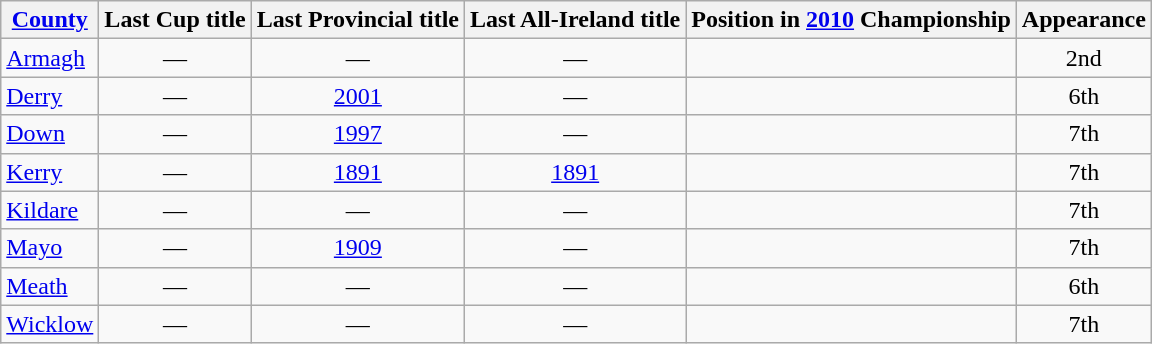<table class="wikitable sortable" style="text-align:center">
<tr>
<th><a href='#'>County</a></th>
<th>Last Cup title</th>
<th>Last Provincial title</th>
<th>Last All-Ireland title</th>
<th>Position in <a href='#'>2010</a> Championship</th>
<th>Appearance</th>
</tr>
<tr>
<td style="text-align:left"><a href='#'>Armagh</a></td>
<td>—</td>
<td>—</td>
<td>—</td>
<td></td>
<td>2nd</td>
</tr>
<tr>
<td style="text-align:left"> <a href='#'>Derry</a></td>
<td>—</td>
<td><a href='#'>2001</a></td>
<td>—</td>
<td></td>
<td>6th</td>
</tr>
<tr>
<td style="text-align:left"> <a href='#'>Down</a></td>
<td>—</td>
<td><a href='#'>1997</a></td>
<td>—</td>
<td></td>
<td>7th</td>
</tr>
<tr>
<td style="text-align:left"> <a href='#'>Kerry</a></td>
<td>—</td>
<td><a href='#'>1891</a></td>
<td><a href='#'>1891</a></td>
<td></td>
<td>7th</td>
</tr>
<tr>
<td style="text-align:left"> <a href='#'>Kildare</a></td>
<td>—</td>
<td>—</td>
<td>—</td>
<td></td>
<td>7th</td>
</tr>
<tr>
<td style="text-align:left"> <a href='#'>Mayo</a></td>
<td>—</td>
<td><a href='#'>1909</a></td>
<td>—</td>
<td></td>
<td>7th</td>
</tr>
<tr>
<td style="text-align:left"><a href='#'>Meath</a></td>
<td>—</td>
<td>—</td>
<td>—</td>
<td></td>
<td>6th</td>
</tr>
<tr>
<td style="text-align:left"> <a href='#'>Wicklow</a></td>
<td>—</td>
<td>—</td>
<td>—</td>
<td></td>
<td>7th</td>
</tr>
</table>
